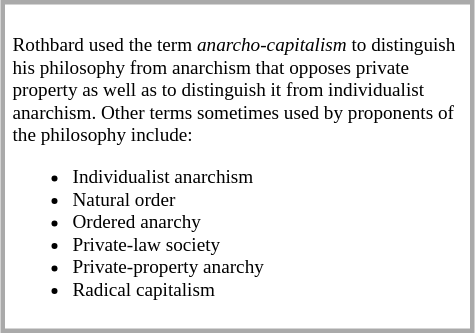<table class="box" style="float:right; margin-right:15px; margin-left:15px; text-align:left; border:3px solid #aaa; padding:2px; font-size:80%; width:25%;">
<tr>
<td><br>Rothbard used the term <em>anarcho-capitalism</em> to distinguish his philosophy from anarchism that opposes private property as well as to distinguish it from individualist anarchism. Other terms sometimes used by proponents of the philosophy include:<ul><li>Individualist anarchism</li><li>Natural order</li><li>Ordered anarchy</li><li>Private-law society</li><li>Private-property anarchy</li><li>Radical capitalism</li></ul></td>
</tr>
</table>
